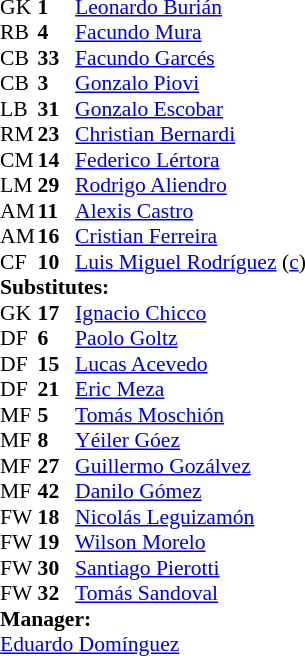<table cellspacing="0" cellpadding="0" style="font-size:90%; margin:0.2em auto">
<tr>
<th width="25"></th>
<th width="25"></th>
</tr>
<tr>
<td>GK</td>
<td><strong>1</strong></td>
<td> <a href='#'>Leonardo Burián</a></td>
</tr>
<tr>
<td>RB</td>
<td><strong>4</strong></td>
<td> <a href='#'>Facundo Mura</a></td>
</tr>
<tr>
<td>CB</td>
<td><strong>33</strong></td>
<td> <a href='#'>Facundo Garcés</a></td>
<td></td>
</tr>
<tr>
<td>CB</td>
<td><strong>3</strong></td>
<td> <a href='#'>Gonzalo Piovi</a></td>
</tr>
<tr>
<td>LB</td>
<td><strong>31</strong></td>
<td> <a href='#'>Gonzalo Escobar</a></td>
</tr>
<tr>
<td>RM</td>
<td><strong>23</strong></td>
<td> <a href='#'>Christian Bernardi</a></td>
<td></td>
<td></td>
</tr>
<tr>
<td>CM</td>
<td><strong>14</strong></td>
<td> <a href='#'>Federico Lértora</a></td>
</tr>
<tr>
<td>LM</td>
<td><strong>29</strong></td>
<td> <a href='#'>Rodrigo Aliendro</a></td>
</tr>
<tr>
<td>AM</td>
<td><strong>11</strong></td>
<td> <a href='#'>Alexis Castro</a></td>
<td></td>
<td></td>
</tr>
<tr>
<td>AM</td>
<td><strong>16</strong></td>
<td> <a href='#'>Cristian Ferreira</a></td>
</tr>
<tr>
<td>CF</td>
<td><strong>10</strong></td>
<td> <a href='#'>Luis Miguel Rodríguez</a> (<a href='#'>c</a>)</td>
<td></td>
<td></td>
</tr>
<tr>
<td colspan=3><strong>Substitutes:</strong></td>
</tr>
<tr>
<td>GK</td>
<td><strong>17</strong></td>
<td> <a href='#'>Ignacio Chicco</a></td>
</tr>
<tr>
<td>DF</td>
<td><strong>6</strong></td>
<td> <a href='#'>Paolo Goltz</a></td>
</tr>
<tr>
<td>DF</td>
<td><strong>15</strong></td>
<td> <a href='#'>Lucas Acevedo</a></td>
</tr>
<tr>
<td>DF</td>
<td><strong>21</strong></td>
<td> <a href='#'>Eric Meza</a></td>
</tr>
<tr>
<td>MF</td>
<td><strong>5</strong></td>
<td> <a href='#'>Tomás Moschión</a></td>
</tr>
<tr>
<td>MF</td>
<td><strong>8</strong></td>
<td> <a href='#'>Yéiler Góez</a></td>
<td></td>
<td></td>
</tr>
<tr>
<td>MF</td>
<td><strong>27</strong></td>
<td> <a href='#'>Guillermo Gozálvez</a></td>
</tr>
<tr>
<td>MF</td>
<td><strong>42</strong></td>
<td> <a href='#'>Danilo Gómez</a></td>
</tr>
<tr>
<td>FW</td>
<td><strong>18</strong></td>
<td> <a href='#'>Nicolás Leguizamón</a></td>
<td></td>
<td></td>
</tr>
<tr>
<td>FW</td>
<td><strong>19</strong></td>
<td> <a href='#'>Wilson Morelo</a></td>
</tr>
<tr>
<td>FW</td>
<td><strong>30</strong></td>
<td> <a href='#'>Santiago Pierotti</a></td>
<td></td>
<td></td>
</tr>
<tr>
<td>FW</td>
<td><strong>32</strong></td>
<td> <a href='#'>Tomás Sandoval</a></td>
</tr>
<tr>
<td colspan=3><strong>Manager:</strong></td>
</tr>
<tr>
<td colspan="4"> <a href='#'>Eduardo Domínguez</a></td>
</tr>
</table>
